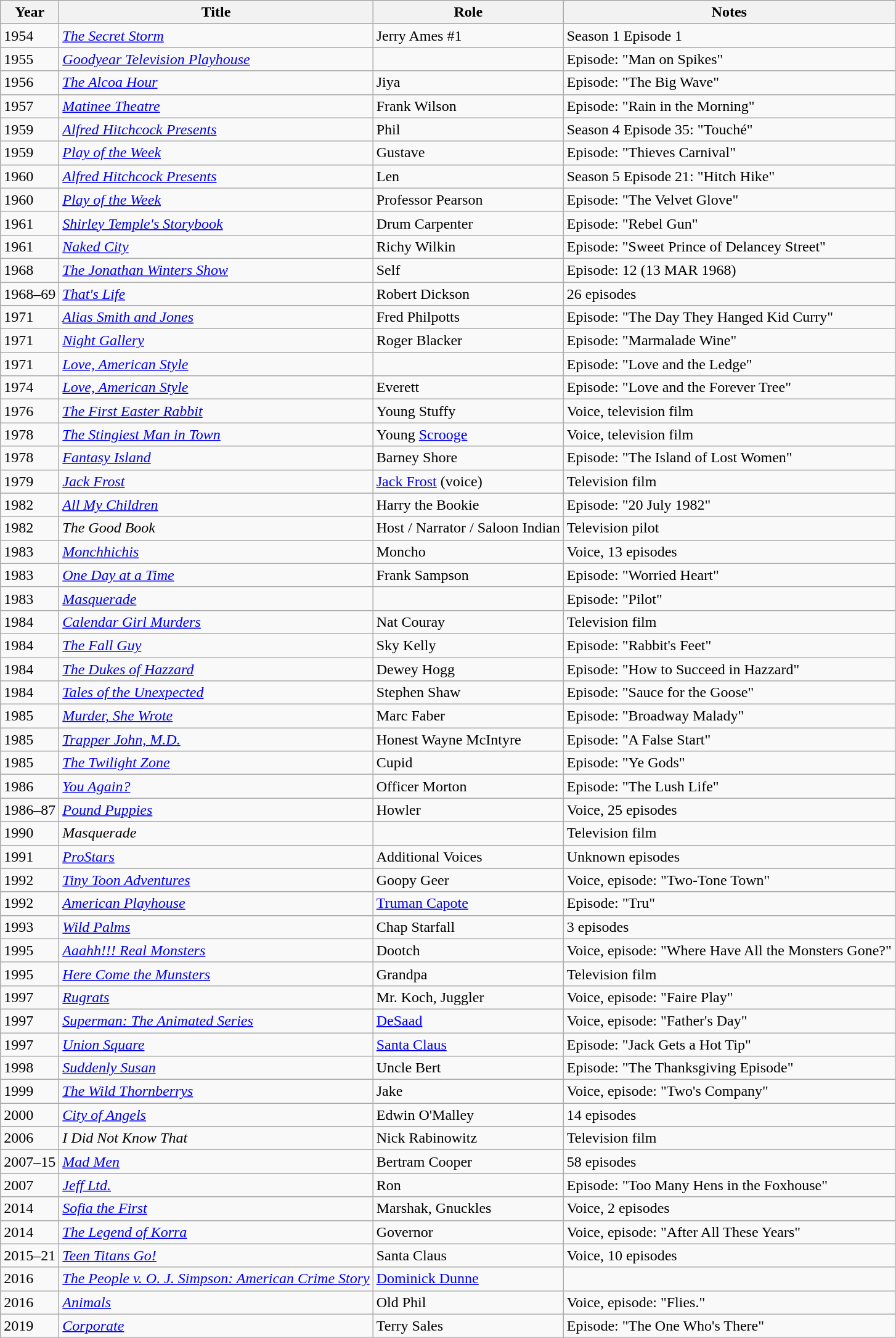<table class="wikitable sortable">
<tr>
<th>Year</th>
<th>Title</th>
<th>Role</th>
<th>Notes</th>
</tr>
<tr>
<td>1954</td>
<td><em><a href='#'>The Secret Storm</a></em></td>
<td>Jerry Ames #1</td>
<td>Season 1 Episode 1</td>
</tr>
<tr>
<td>1955</td>
<td><em><a href='#'>Goodyear Television Playhouse</a></em></td>
<td></td>
<td>Episode: "Man on Spikes"</td>
</tr>
<tr>
<td>1956</td>
<td><em><a href='#'>The Alcoa Hour</a></em></td>
<td>Jiya</td>
<td>Episode: "The Big Wave"</td>
</tr>
<tr>
<td>1957</td>
<td><em><a href='#'>Matinee Theatre</a></em></td>
<td>Frank Wilson</td>
<td>Episode: "Rain in the Morning"</td>
</tr>
<tr>
<td>1959</td>
<td><em><a href='#'>Alfred Hitchcock Presents</a></em></td>
<td>Phil</td>
<td>Season 4 Episode 35: "Touché"</td>
</tr>
<tr>
<td>1959</td>
<td><em><a href='#'>Play of the Week</a></em></td>
<td>Gustave</td>
<td>Episode: "Thieves Carnival"</td>
</tr>
<tr>
<td>1960</td>
<td><em><a href='#'>Alfred Hitchcock Presents</a></em></td>
<td>Len</td>
<td>Season 5 Episode 21: "Hitch Hike"</td>
</tr>
<tr>
<td>1960</td>
<td><em><a href='#'>Play of the Week</a></em></td>
<td>Professor Pearson</td>
<td>Episode: "The Velvet Glove"</td>
</tr>
<tr>
<td>1961</td>
<td><em><a href='#'>Shirley Temple's Storybook</a></em></td>
<td>Drum Carpenter</td>
<td>Episode: "Rebel Gun"</td>
</tr>
<tr>
<td>1961</td>
<td><em><a href='#'>Naked City</a></em></td>
<td>Richy Wilkin</td>
<td>Episode: "Sweet Prince of Delancey Street"</td>
</tr>
<tr>
<td>1968</td>
<td><em><a href='#'>The Jonathan Winters Show</a></em></td>
<td>Self</td>
<td>Episode: 12 (13 MAR 1968)</td>
</tr>
<tr>
<td>1968–69</td>
<td><em><a href='#'>That's Life</a></em></td>
<td>Robert Dickson</td>
<td>26 episodes</td>
</tr>
<tr>
<td>1971</td>
<td><em><a href='#'>Alias Smith and Jones</a></em></td>
<td>Fred Philpotts</td>
<td>Episode: "The Day They Hanged Kid Curry"</td>
</tr>
<tr>
<td>1971</td>
<td><em><a href='#'>Night Gallery</a></em></td>
<td>Roger Blacker</td>
<td>Episode: "Marmalade Wine"</td>
</tr>
<tr>
<td>1971</td>
<td><em><a href='#'>Love, American Style</a></em></td>
<td></td>
<td>Episode: "Love and the Ledge"</td>
</tr>
<tr>
<td>1974</td>
<td><em><a href='#'>Love, American Style</a></em></td>
<td>Everett</td>
<td>Episode: "Love and the Forever Tree"</td>
</tr>
<tr>
<td>1976</td>
<td><em><a href='#'>The First Easter Rabbit</a></em></td>
<td>Young Stuffy</td>
<td>Voice, television film</td>
</tr>
<tr>
<td>1978</td>
<td><em><a href='#'>The Stingiest Man in Town</a></em></td>
<td>Young <a href='#'>Scrooge</a></td>
<td>Voice, television film</td>
</tr>
<tr>
<td>1978</td>
<td><em><a href='#'>Fantasy Island</a></em></td>
<td>Barney Shore</td>
<td>Episode: "The Island of Lost Women"</td>
</tr>
<tr>
<td>1979</td>
<td><em><a href='#'>Jack Frost</a></em></td>
<td><a href='#'>Jack Frost</a> (voice)</td>
<td>Television film</td>
</tr>
<tr>
<td>1982</td>
<td><em><a href='#'>All My Children</a></em></td>
<td>Harry the Bookie</td>
<td>Episode: "20 July 1982"</td>
</tr>
<tr>
<td>1982</td>
<td><em>The Good Book</em></td>
<td>Host / Narrator / Saloon Indian</td>
<td>Television pilot</td>
</tr>
<tr>
<td>1983</td>
<td><em><a href='#'>Monchhichis</a></em></td>
<td>Moncho</td>
<td>Voice, 13 episodes</td>
</tr>
<tr>
<td>1983</td>
<td><em><a href='#'>One Day at a Time</a></em></td>
<td>Frank Sampson</td>
<td>Episode: "Worried Heart"</td>
</tr>
<tr>
<td>1983</td>
<td><em><a href='#'>Masquerade</a></em></td>
<td></td>
<td>Episode: "Pilot"</td>
</tr>
<tr>
<td>1984</td>
<td><em><a href='#'>Calendar Girl Murders</a></em></td>
<td>Nat Couray</td>
<td>Television film</td>
</tr>
<tr>
<td>1984</td>
<td><em><a href='#'>The Fall Guy</a></em></td>
<td>Sky Kelly</td>
<td>Episode: "Rabbit's Feet"</td>
</tr>
<tr>
<td>1984</td>
<td><em><a href='#'>The Dukes of Hazzard</a></em></td>
<td>Dewey Hogg</td>
<td>Episode: "How to Succeed in Hazzard"</td>
</tr>
<tr>
<td>1984</td>
<td><em><a href='#'>Tales of the Unexpected</a></em></td>
<td>Stephen Shaw</td>
<td>Episode: "Sauce for the Goose"</td>
</tr>
<tr>
<td>1985</td>
<td><em><a href='#'>Murder, She Wrote</a></em></td>
<td>Marc Faber</td>
<td>Episode: "Broadway Malady"</td>
</tr>
<tr>
<td>1985</td>
<td><em><a href='#'>Trapper John, M.D.</a></em></td>
<td>Honest Wayne McIntyre</td>
<td>Episode: "A False Start"</td>
</tr>
<tr>
<td>1985</td>
<td><em><a href='#'>The Twilight Zone</a></em></td>
<td>Cupid</td>
<td>Episode: "Ye Gods"</td>
</tr>
<tr>
<td>1986</td>
<td><em><a href='#'>You Again?</a></em></td>
<td>Officer Morton</td>
<td>Episode: "The Lush Life"</td>
</tr>
<tr>
<td>1986–87</td>
<td><em><a href='#'>Pound Puppies</a></em></td>
<td>Howler</td>
<td>Voice, 25 episodes</td>
</tr>
<tr>
<td>1990</td>
<td><em>Masquerade</em></td>
<td></td>
<td>Television film</td>
</tr>
<tr>
<td>1991</td>
<td><em><a href='#'>ProStars</a></em></td>
<td>Additional Voices</td>
<td>Unknown episodes</td>
</tr>
<tr>
<td>1992</td>
<td><em><a href='#'>Tiny Toon Adventures</a></em></td>
<td>Goopy Geer</td>
<td>Voice, episode: "Two-Tone Town"</td>
</tr>
<tr>
<td>1992</td>
<td><em><a href='#'>American Playhouse</a></em></td>
<td><a href='#'>Truman Capote</a></td>
<td>Episode: "Tru"</td>
</tr>
<tr>
<td>1993</td>
<td><em><a href='#'>Wild Palms</a></em></td>
<td>Chap Starfall</td>
<td>3 episodes</td>
</tr>
<tr>
<td>1995</td>
<td><em><a href='#'>Aaahh!!! Real Monsters</a></em></td>
<td>Dootch</td>
<td>Voice, episode: "Where Have All the Monsters Gone?"</td>
</tr>
<tr>
<td>1995</td>
<td><em><a href='#'>Here Come the Munsters</a></em></td>
<td>Grandpa</td>
<td>Television film</td>
</tr>
<tr>
<td>1997</td>
<td><em><a href='#'>Rugrats</a></em></td>
<td>Mr. Koch, Juggler</td>
<td>Voice, episode: "Faire Play"</td>
</tr>
<tr>
<td>1997</td>
<td><em><a href='#'>Superman: The Animated Series</a></em></td>
<td><a href='#'>DeSaad</a></td>
<td>Voice, episode: "Father's Day"</td>
</tr>
<tr>
<td>1997</td>
<td><em><a href='#'>Union Square</a></em></td>
<td><a href='#'>Santa Claus</a></td>
<td>Episode: "Jack Gets a Hot Tip"</td>
</tr>
<tr>
<td>1998</td>
<td><em><a href='#'>Suddenly Susan</a></em></td>
<td>Uncle Bert</td>
<td>Episode: "The Thanksgiving Episode"</td>
</tr>
<tr>
<td>1999</td>
<td><em><a href='#'>The Wild Thornberrys</a></em></td>
<td>Jake</td>
<td>Voice, episode: "Two's Company"</td>
</tr>
<tr>
<td>2000</td>
<td><em><a href='#'>City of Angels</a></em></td>
<td>Edwin O'Malley</td>
<td>14 episodes</td>
</tr>
<tr>
<td>2006</td>
<td><em>I Did Not Know That</em></td>
<td>Nick Rabinowitz</td>
<td>Television film</td>
</tr>
<tr>
<td>2007–15</td>
<td><em><a href='#'>Mad Men</a></em></td>
<td>Bertram Cooper</td>
<td>58 episodes</td>
</tr>
<tr>
<td>2007</td>
<td><em><a href='#'>Jeff Ltd.</a></em></td>
<td>Ron</td>
<td>Episode: "Too Many Hens in the Foxhouse"</td>
</tr>
<tr>
<td>2014</td>
<td><em><a href='#'>Sofia the First</a></em></td>
<td>Marshak, Gnuckles</td>
<td>Voice, 2 episodes</td>
</tr>
<tr>
<td>2014</td>
<td><em><a href='#'>The Legend of Korra</a></em></td>
<td>Governor</td>
<td>Voice, episode: "After All These Years"</td>
</tr>
<tr>
<td>2015–21</td>
<td><em><a href='#'>Teen Titans Go!</a></em></td>
<td>Santa Claus</td>
<td>Voice, 10 episodes</td>
</tr>
<tr>
<td>2016</td>
<td><em><a href='#'>The People v. O. J. Simpson: American Crime Story</a></em></td>
<td><a href='#'>Dominick Dunne</a></td>
<td></td>
</tr>
<tr>
<td>2016</td>
<td><em><a href='#'>Animals</a></em></td>
<td>Old Phil</td>
<td>Voice, episode: "Flies."</td>
</tr>
<tr>
<td>2019</td>
<td><em><a href='#'>Corporate</a></em></td>
<td>Terry Sales</td>
<td>Episode: "The One Who's There"</td>
</tr>
</table>
